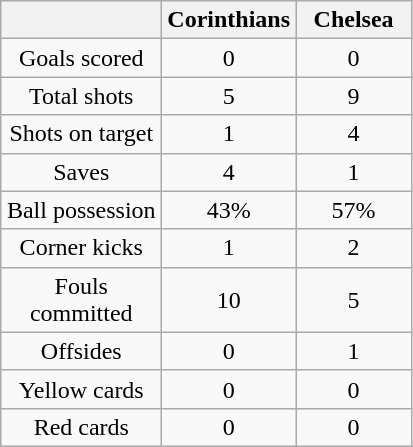<table class="wikitable plainrowheaders" style="text-align:center">
<tr>
<th width=100></th>
<th width=70>Corinthians</th>
<th width=70>Chelsea</th>
</tr>
<tr>
<td>Goals scored</td>
<td>0</td>
<td>0</td>
</tr>
<tr>
<td>Total shots</td>
<td>5</td>
<td>9</td>
</tr>
<tr>
<td>Shots on target</td>
<td>1</td>
<td>4</td>
</tr>
<tr>
<td>Saves</td>
<td>4</td>
<td>1</td>
</tr>
<tr>
<td>Ball possession</td>
<td>43%</td>
<td>57%</td>
</tr>
<tr>
<td>Corner kicks</td>
<td>1</td>
<td>2</td>
</tr>
<tr>
<td>Fouls committed</td>
<td>10</td>
<td>5</td>
</tr>
<tr>
<td>Offsides</td>
<td>0</td>
<td>1</td>
</tr>
<tr>
<td>Yellow cards</td>
<td>0</td>
<td>0</td>
</tr>
<tr>
<td>Red cards</td>
<td>0</td>
<td>0</td>
</tr>
</table>
